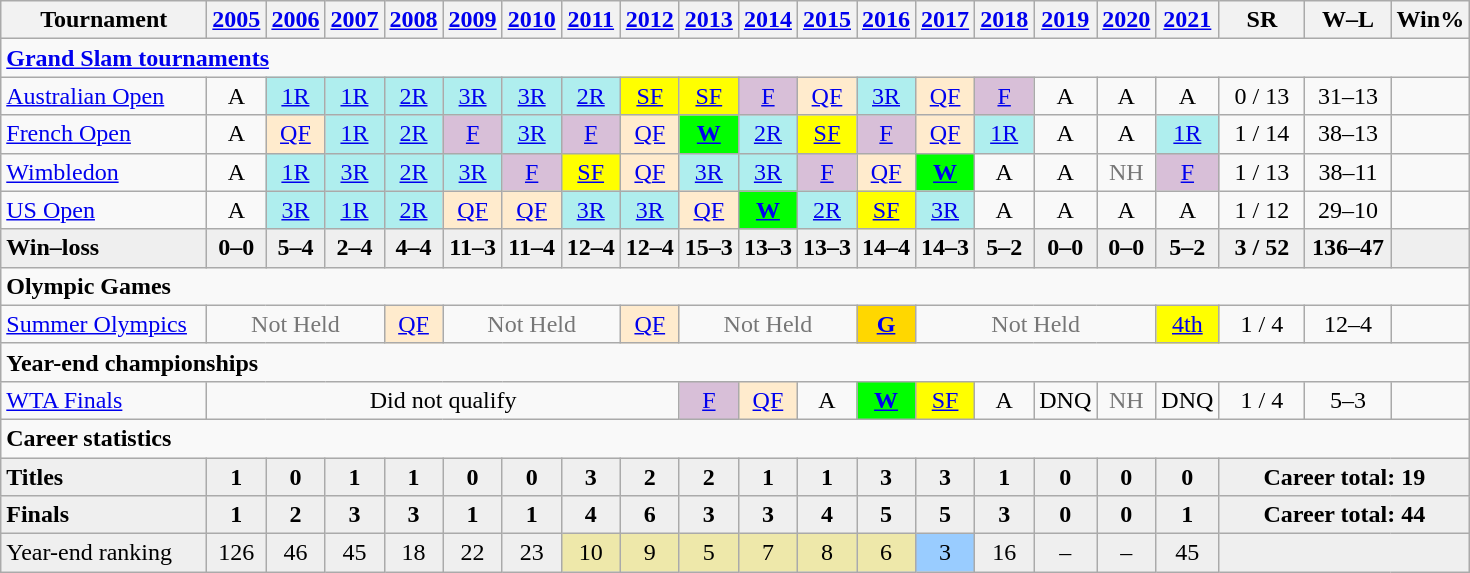<table class="wikitable nowrap" style=text-align:center>
<tr>
<th width=130>Tournament</th>
<th><a href='#'>2005</a></th>
<th><a href='#'>2006</a></th>
<th><a href='#'>2007</a></th>
<th><a href='#'>2008</a></th>
<th><a href='#'>2009</a></th>
<th><a href='#'>2010</a></th>
<th><a href='#'>2011</a></th>
<th><a href='#'>2012</a></th>
<th><a href='#'>2013</a></th>
<th><a href='#'>2014</a></th>
<th><a href='#'>2015</a></th>
<th><a href='#'>2016</a></th>
<th><a href='#'>2017</a></th>
<th><a href='#'>2018</a></th>
<th><a href='#'>2019</a></th>
<th><a href='#'>2020</a></th>
<th><a href='#'>2021</a></th>
<th width=50>SR</th>
<th width=50>W–L</th>
<th>Win%</th>
</tr>
<tr>
<td colspan=21 align=left><strong><a href='#'>Grand Slam tournaments</a></strong></td>
</tr>
<tr>
<td align=left><a href='#'>Australian Open</a></td>
<td>A</td>
<td bgcolor=afeeee><a href='#'>1R</a></td>
<td bgcolor=afeeee><a href='#'>1R</a></td>
<td bgcolor=afeeee><a href='#'>2R</a></td>
<td bgcolor=afeeee><a href='#'>3R</a></td>
<td bgcolor=afeeee><a href='#'>3R</a></td>
<td bgcolor=afeeee><a href='#'>2R</a></td>
<td bgcolor=yellow><a href='#'>SF</a></td>
<td bgcolor=yellow><a href='#'>SF</a></td>
<td bgcolor=thistle><a href='#'>F</a></td>
<td bgcolor=ffebcd><a href='#'>QF</a></td>
<td bgcolor=afeeee><a href='#'>3R</a></td>
<td bgcolor=ffebcd><a href='#'>QF</a></td>
<td bgcolor=thistle><a href='#'>F</a></td>
<td>A</td>
<td>A</td>
<td>A</td>
<td>0 / 13</td>
<td>31–13</td>
<td></td>
</tr>
<tr>
<td align=left><a href='#'>French Open</a></td>
<td>A</td>
<td bgcolor=ffebcd><a href='#'>QF</a></td>
<td bgcolor=afeeee><a href='#'>1R</a></td>
<td bgcolor=afeeee><a href='#'>2R</a></td>
<td bgcolor=thistle><a href='#'>F</a></td>
<td bgcolor=afeeee><a href='#'>3R</a></td>
<td bgcolor=thistle><a href='#'>F</a></td>
<td bgcolor=ffebcd><a href='#'>QF</a></td>
<td bgcolor=lime><strong><a href='#'>W</a></strong></td>
<td bgcolor=afeeee><a href='#'>2R</a></td>
<td bgcolor=yellow><a href='#'>SF</a></td>
<td bgcolor=thistle><a href='#'>F</a></td>
<td bgcolor=ffebcd><a href='#'>QF</a></td>
<td bgcolor=afeeee><a href='#'>1R</a></td>
<td>A</td>
<td>A</td>
<td bgcolor=afeeee><a href='#'>1R</a></td>
<td>1 / 14</td>
<td>38–13</td>
<td></td>
</tr>
<tr>
<td align=left><a href='#'>Wimbledon</a></td>
<td>A</td>
<td bgcolor=afeeee><a href='#'>1R</a></td>
<td bgcolor=afeeee><a href='#'>3R</a></td>
<td bgcolor=afeeee><a href='#'>2R</a></td>
<td bgcolor=afeeee><a href='#'>3R</a></td>
<td bgcolor=thistle><a href='#'>F</a></td>
<td bgcolor=yellow><a href='#'>SF</a></td>
<td bgcolor=ffebcd><a href='#'>QF</a></td>
<td bgcolor=afeeee><a href='#'>3R</a></td>
<td bgcolor=afeeee><a href='#'>3R</a></td>
<td bgcolor=thistle><a href='#'>F</a></td>
<td bgcolor=ffebcd><a href='#'>QF</a></td>
<td bgcolor=lime><strong><a href='#'>W</a></strong></td>
<td>A</td>
<td>A</td>
<td style=color:#767676>NH</td>
<td bgcolor=thistle><a href='#'>F</a></td>
<td>1 / 13</td>
<td>38–11</td>
<td></td>
</tr>
<tr>
<td align=left><a href='#'>US Open</a></td>
<td>A</td>
<td bgcolor=afeeee><a href='#'>3R</a></td>
<td bgcolor=afeeee><a href='#'>1R</a></td>
<td bgcolor=afeeee><a href='#'>2R</a></td>
<td bgcolor=ffebcd><a href='#'>QF</a></td>
<td bgcolor=ffebcd><a href='#'>QF</a></td>
<td bgcolor=afeeee><a href='#'>3R</a></td>
<td bgcolor=afeeee><a href='#'>3R</a></td>
<td bgcolor=ffebcd><a href='#'>QF</a></td>
<td bgcolor=lime><strong><a href='#'>W</a></strong></td>
<td bgcolor=afeeee><a href='#'>2R</a></td>
<td bgcolor=yellow><a href='#'>SF</a></td>
<td bgcolor=afeeee><a href='#'>3R</a></td>
<td>A</td>
<td>A</td>
<td>A</td>
<td>A</td>
<td>1 / 12</td>
<td>29–10</td>
<td></td>
</tr>
<tr style=background:#efefef;font-weight:bold>
<td style=text-align:left>Win–loss</td>
<td>0–0</td>
<td>5–4</td>
<td>2–4</td>
<td>4–4</td>
<td>11–3</td>
<td>11–4</td>
<td>12–4</td>
<td>12–4</td>
<td>15–3</td>
<td>13–3</td>
<td>13–3</td>
<td>14–4</td>
<td>14–3</td>
<td>5–2</td>
<td>0–0</td>
<td>0–0</td>
<td>5–2</td>
<td>3 / 52</td>
<td>136–47</td>
<td></td>
</tr>
<tr>
<td colspan=21 style=text-align:left><strong>Olympic Games</strong></td>
</tr>
<tr>
<td align=left><a href='#'>Summer Olympics</a></td>
<td colspan=3 style=color:#767676>Not Held</td>
<td bgcolor=ffebcd><a href='#'>QF</a></td>
<td colspan=3 style=color:#767676>Not Held</td>
<td bgcolor=ffebcd><a href='#'>QF</a></td>
<td colspan=3 style=color:#767676>Not Held</td>
<td bgcolor=gold><strong><a href='#'>G</a></strong></td>
<td colspan=4 style=color:#767676>Not Held</td>
<td bgcolor=yellow><a href='#'>4th</a></td>
<td>1 / 4</td>
<td>12–4</td>
<td></td>
</tr>
<tr>
<td colspan=21 align=left><strong>Year-end championships</strong></td>
</tr>
<tr>
<td align=left><a href='#'>WTA Finals</a></td>
<td colspan=8>Did not qualify</td>
<td bgcolor=thistle><a href='#'>F</a></td>
<td bgcolor=ffebcd><a href='#'>QF</a></td>
<td>A</td>
<td bgcolor=lime><strong><a href='#'>W</a></strong></td>
<td bgcolor=yellow><a href='#'>SF</a></td>
<td>A</td>
<td>DNQ</td>
<td style=color:#767676>NH</td>
<td>DNQ</td>
<td>1 / 4</td>
<td>5–3</td>
<td></td>
</tr>
<tr>
<td colspan=21 align=left><strong>Career statistics</strong></td>
</tr>
<tr style=background:#efefef;font-weight:bold>
<td style=text-align:left>Titles</td>
<td>1</td>
<td>0</td>
<td>1</td>
<td>1</td>
<td>0</td>
<td>0</td>
<td>3</td>
<td>2</td>
<td>2</td>
<td>1</td>
<td>1</td>
<td>3</td>
<td>3</td>
<td>1</td>
<td>0</td>
<td>0</td>
<td>0</td>
<td colspan=3>Career total: 19</td>
</tr>
<tr style=background:#efefef;font-weight:bold>
<td style=text-align:left>Finals</td>
<td>1</td>
<td>2</td>
<td>3</td>
<td>3</td>
<td>1</td>
<td>1</td>
<td>4</td>
<td>6</td>
<td>3</td>
<td>3</td>
<td>4</td>
<td>5</td>
<td>5</td>
<td>3</td>
<td>0</td>
<td>0</td>
<td>1</td>
<td colspan=3>Career total: 44</td>
</tr>
<tr style=background:#efefef>
<td align=left>Year-end ranking</td>
<td>126</td>
<td>46</td>
<td>45</td>
<td>18</td>
<td>22</td>
<td>23</td>
<td bgcolor=EEE8AA>10</td>
<td bgcolor=EEE8AA>9</td>
<td bgcolor=EEE8AA>5</td>
<td bgcolor=EEE8AA>7</td>
<td bgcolor=eee8AA>8</td>
<td bgcolor=eee8AA>6</td>
<td bgcolor=99ccff>3</td>
<td>16</td>
<td>–</td>
<td>–</td>
<td>45</td>
<td colspan=3></td>
</tr>
</table>
